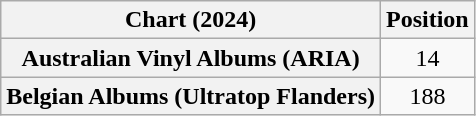<table class="wikitable sortable plainrowheaders" style="text-align:center">
<tr>
<th>Chart (2024)</th>
<th>Position</th>
</tr>
<tr>
<th scope="row">Australian Vinyl Albums (ARIA)</th>
<td>14</td>
</tr>
<tr>
<th scope="row">Belgian Albums (Ultratop Flanders)</th>
<td>188</td>
</tr>
</table>
